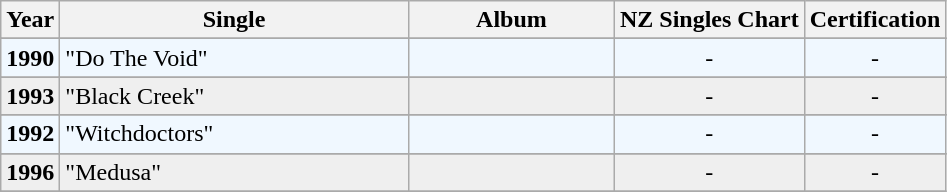<table class="wikitable"|width=100%>
<tr>
<th>Year</th>
<th width="225">Single</th>
<th width="130">Album</th>
<th>NZ Singles Chart</th>
<th width="50">Certification</th>
</tr>
<tr>
</tr>
<tr bgcolor="#F0F8FF">
<td align="left" valign="top"><strong>1990</strong></td>
<td align="left" valign="top">"Do The Void"</td>
<td align="left" valign="top"></td>
<td align="center" valign="top">-</td>
<td align="center" valign="top">-</td>
</tr>
<tr>
</tr>
<tr bgcolor="#efefef">
<td align="left" valign="top"><strong>1993</strong></td>
<td align="left" valign="top">"Black Creek"</td>
<td align="left" valign="top"></td>
<td align="center" valign="top">-</td>
<td align="center" valign="top">-</td>
</tr>
<tr>
</tr>
<tr bgcolor="#F0F8FF">
<td align="left" valign="top"><strong>1992</strong></td>
<td align="left" valign="top">"Witchdoctors"</td>
<td align="left" valign="top"></td>
<td align="center" valign="top">-</td>
<td align="center" valign="top">-</td>
</tr>
<tr>
</tr>
<tr bgcolor="#efefef">
<td align="left" valign="top"><strong>1996</strong></td>
<td align="left" valign="top">"Medusa"</td>
<td align="left" valign="top"></td>
<td align="center" valign="top">-</td>
<td align="center" valign="top">-</td>
</tr>
<tr>
</tr>
</table>
